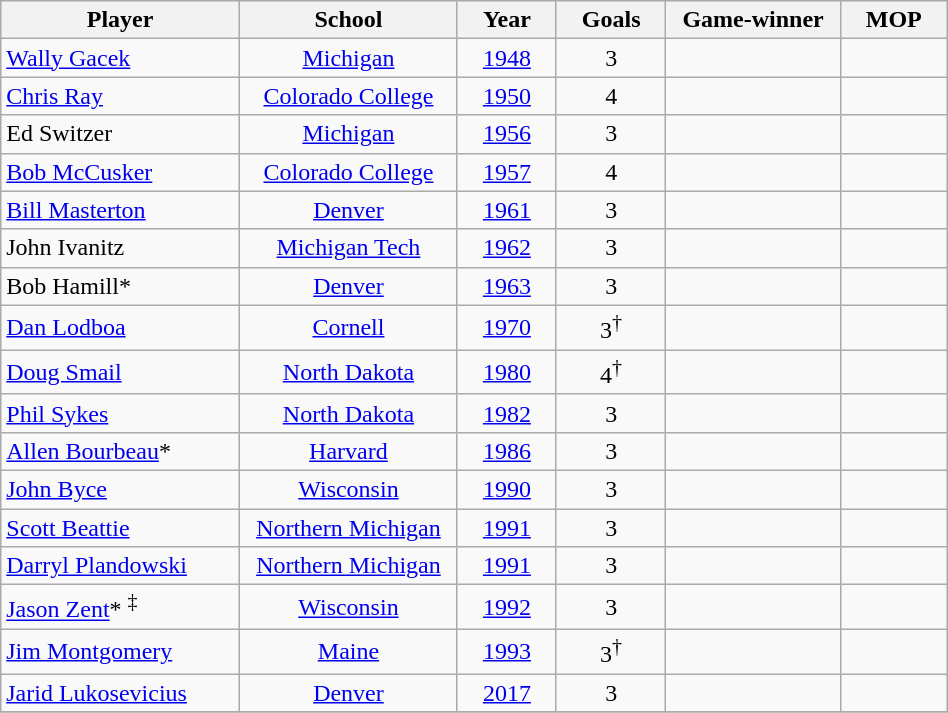<table class="wikitable sortable" style="width:50%;">
<tr style="background:#e5e5e5;">
<th style="width:12.5%;">Player</th>
<th style="width:12.5%;">School</th>
<th style="width:5%;">Year</th>
<th style="width:5%;">Goals</th>
<th style="width:10%;">Game-winner</th>
<th style="width:5%;">MOP</th>
</tr>
<tr>
<td><a href='#'>Wally Gacek</a></td>
<td align=center><a href='#'>Michigan</a></td>
<td align=center><a href='#'>1948</a></td>
<td align=center>3</td>
<td align=center></td>
<td align=center></td>
</tr>
<tr>
<td><a href='#'>Chris Ray</a></td>
<td align=center><a href='#'>Colorado College</a></td>
<td align=center><a href='#'>1950</a></td>
<td align=center>4</td>
<td align=center></td>
<td align=center></td>
</tr>
<tr>
<td>Ed Switzer</td>
<td align=center><a href='#'>Michigan</a></td>
<td align=center><a href='#'>1956</a></td>
<td align=center>3</td>
<td align=center></td>
<td align=center></td>
</tr>
<tr>
<td><a href='#'>Bob McCusker</a></td>
<td align=center><a href='#'>Colorado College</a></td>
<td align=center><a href='#'>1957</a></td>
<td align=center>4</td>
<td align=center></td>
<td align=center></td>
</tr>
<tr>
<td><a href='#'>Bill Masterton</a></td>
<td align=center><a href='#'>Denver</a></td>
<td align=center><a href='#'>1961</a></td>
<td align=center>3</td>
<td align=center></td>
<td align=center></td>
</tr>
<tr>
<td>John Ivanitz</td>
<td align=center><a href='#'>Michigan Tech</a></td>
<td align=center><a href='#'>1962</a></td>
<td align=center>3</td>
<td align=center></td>
<td align=center></td>
</tr>
<tr>
<td>Bob Hamill*</td>
<td align=center><a href='#'>Denver</a></td>
<td align=center><a href='#'>1963</a></td>
<td align=center>3</td>
<td align=center></td>
<td align=center></td>
</tr>
<tr>
<td><a href='#'>Dan Lodboa</a></td>
<td align=center><a href='#'>Cornell</a></td>
<td align=center><a href='#'>1970</a></td>
<td align=center>3<sup>†</sup></td>
<td align=center></td>
<td align=center></td>
</tr>
<tr>
<td><a href='#'>Doug Smail</a></td>
<td align=center><a href='#'>North Dakota</a></td>
<td align=center><a href='#'>1980</a></td>
<td align=center>4<sup>†</sup></td>
<td align=center></td>
<td align=center></td>
</tr>
<tr>
<td><a href='#'>Phil Sykes</a></td>
<td align=center><a href='#'>North Dakota</a></td>
<td align=center><a href='#'>1982</a></td>
<td align=center>3</td>
<td align=center></td>
<td align=center></td>
</tr>
<tr>
<td><a href='#'>Allen Bourbeau</a>*</td>
<td align=center><a href='#'>Harvard</a></td>
<td align=center><a href='#'>1986</a></td>
<td align=center>3</td>
<td align=center></td>
<td align=center></td>
</tr>
<tr>
<td><a href='#'>John Byce</a></td>
<td align=center><a href='#'>Wisconsin</a></td>
<td align=center><a href='#'>1990</a></td>
<td align=center>3</td>
<td align=center></td>
<td align=center></td>
</tr>
<tr>
<td><a href='#'>Scott Beattie</a></td>
<td align=center><a href='#'>Northern Michigan</a></td>
<td align=center><a href='#'>1991</a></td>
<td align=center>3</td>
<td align=center></td>
<td align=center></td>
</tr>
<tr>
<td><a href='#'>Darryl Plandowski</a></td>
<td align=center><a href='#'>Northern Michigan</a></td>
<td align=center><a href='#'>1991</a></td>
<td align=center>3</td>
<td align=center></td>
<td align=center></td>
</tr>
<tr>
<td><a href='#'>Jason Zent</a>* <sup>‡</sup></td>
<td align=center><a href='#'>Wisconsin</a></td>
<td align=center><a href='#'>1992</a></td>
<td align=center>3</td>
<td align=center></td>
<td align=center></td>
</tr>
<tr>
<td><a href='#'>Jim Montgomery</a></td>
<td align=center><a href='#'>Maine</a></td>
<td align=center><a href='#'>1993</a></td>
<td align=center>3<sup>†</sup></td>
<td align=center></td>
<td align=center></td>
</tr>
<tr>
<td><a href='#'>Jarid Lukosevicius</a></td>
<td align=center><a href='#'>Denver</a></td>
<td align=center><a href='#'>2017</a></td>
<td align=center>3</td>
<td align=center></td>
<td align=center></td>
</tr>
<tr>
</tr>
</table>
